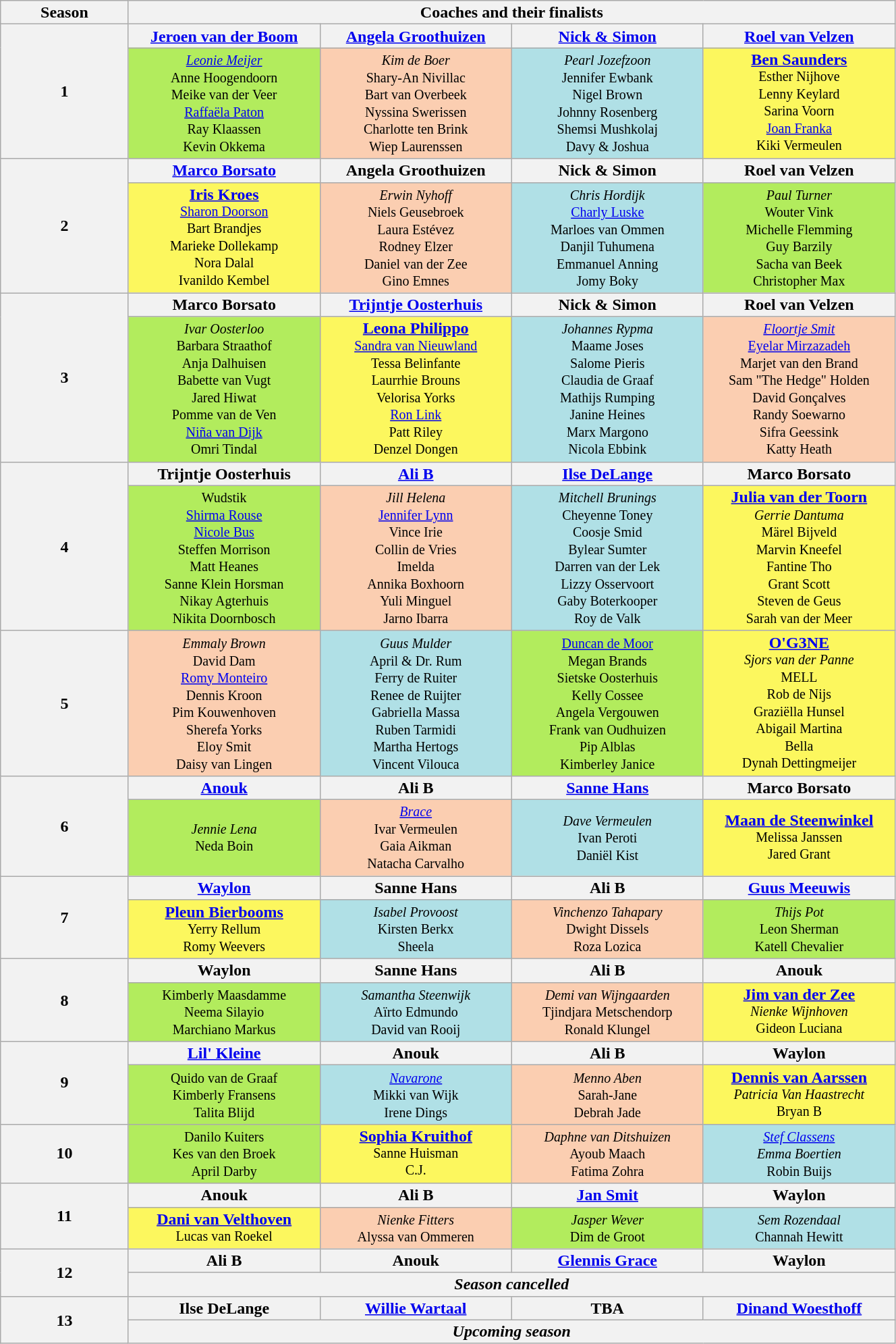<table class="wikitable sticky-header" style="text-align:center; line-height:16px; width:70%">
<tr>
<th style="width:10%">Season</th>
<th style="width:50%" colspan="4">Coaches and their finalists</th>
</tr>
<tr>
<th rowspan="2">1</th>
<th style="width:15%" scope="col"><a href='#'>Jeroen van der Boom</a></th>
<th style="width:15%" scope="col"><a href='#'>Angela Groothuizen</a></th>
<th style="width:15%" scope="col"><a href='#'>Nick & Simon</a></th>
<th style="width:15%" scope="col"><a href='#'>Roel van Velzen</a></th>
</tr>
<tr>
<td style="background:#B2EC5D"><small><em><a href='#'>Leonie Meijer</a></em><br>Anne Hoogendoorn<br>Meike van der Veer<br><a href='#'>Raffaëla Paton</a><br>Ray Klaassen<br>Kevin Okkema</small></td>
<td style="background:#FBCEB1"><small><em>Kim de Boer</em><br>Shary-An Nivillac<br>Bart van Overbeek<br>Nyssina Swerissen<br>Charlotte ten Brink<br>Wiep Laurenssen</small></td>
<td style="background:#B0E0E6"><small><em>Pearl Jozefzoon</em><br>Jennifer Ewbank<br>Nigel Brown<br>Johnny Rosenberg<br>Shemsi Mushkolaj<br>Davy & Joshua</small></td>
<td style="background:#FCF75E"><strong><a href='#'>Ben Saunders</a></strong><br><small>Esther Nijhove<br>Lenny Keylard<br>Sarina Voorn<br><a href='#'>Joan Franka</a><br>Kiki Vermeulen</small></td>
</tr>
<tr>
<th rowspan="2">2</th>
<th scope="col"><a href='#'>Marco Borsato</a></th>
<th scope="col">Angela Groothuizen</th>
<th scope="col">Nick & Simon</th>
<th scope="col">Roel van Velzen</th>
</tr>
<tr>
<td style="background:#FCF75E"><strong><a href='#'>Iris Kroes</a></strong><br><small><a href='#'>Sharon Doorson</a><br>Bart Brandjes<br>Marieke Dollekamp<br>Nora Dalal<br>Ivanildo Kembel</small></td>
<td style="background:#FBCEB1"><small><em>Erwin Nyhoff</em><br>Niels Geusebroek<br>Laura Estévez<br>Rodney Elzer<br>Daniel van der Zee<br>Gino Emnes</small></td>
<td style="background:#B0E0E6"><small><em>Chris Hordijk</em><br><a href='#'>Charly Luske</a><br>Marloes van Ommen<br>Danjil Tuhumena<br>Emmanuel Anning<br>Jomy Boky</small></td>
<td style="background:#B2EC5D"><small><em>Paul Turner</em><br>Wouter Vink<br>Michelle Flemming<br>Guy Barzily<br>Sacha van Beek<br>Christopher Max</small></td>
</tr>
<tr>
<th rowspan="2">3</th>
<th scope="col">Marco Borsato</th>
<th scope="col"><a href='#'>Trijntje Oosterhuis</a></th>
<th scope="col">Nick & Simon</th>
<th scope="col">Roel van Velzen</th>
</tr>
<tr>
<td style="background:#B2EC5D"><small><em>Ivar Oosterloo</em><br>Barbara Straathof<br>Anja Dalhuisen<br>Babette van Vugt<br>Jared Hiwat<br>Pomme van de Ven<br><a href='#'>Niña van Dijk</a><br>Omri Tindal</small></td>
<td style="background:#FCF75E"><strong><a href='#'>Leona Philippo</a></strong><small><br><a href='#'>Sandra van Nieuwland</a><br>Tessa Belinfante<br>Laurrhie Brouns<br>Velorisa Yorks<br><a href='#'>Ron Link</a><br>Patt Riley<br>Denzel Dongen </small></td>
<td style="background:#B0E0E6"><small><em>Johannes Rypma</em><br>Maame Joses<br>Salome Pieris<br>Claudia de Graaf<br>Mathijs Rumping<br>Janine Heines<br>Marx Margono<br>Nicola Ebbink</small></td>
<td style="background:#FBCEB1"><small><em><a href='#'>Floortje Smit</a></em><br><a href='#'>Eyelar Mirzazadeh</a><br>Marjet van den Brand<br>Sam "The Hedge" Holden<br>David Gonçalves<br>Randy Soewarno<br>Sifra Geessink<br>Katty Heath</small></td>
</tr>
<tr>
<th rowspan="2">4</th>
<th scope="col">Trijntje Oosterhuis</th>
<th scope="col"><a href='#'>Ali B</a></th>
<th scope="col"><a href='#'>Ilse DeLange</a></th>
<th scope="col">Marco Borsato</th>
</tr>
<tr>
<td style="background:#B2EC5D"><small>Wudstik<br><a href='#'>Shirma Rouse</a><br><a href='#'>Nicole Bus</a><br>Steffen Morrison<br>Matt Heanes<br>Sanne Klein Horsman<br>Nikay Agterhuis<br>Nikita Doornbosch</small></td>
<td style="background:#FBCEB1"><small><em>Jill Helena</em><br><a href='#'>Jennifer Lynn</a><br>Vince Irie<br>Collin de Vries<br>Imelda<br>Annika Boxhoorn<br>Yuli Minguel<br>Jarno Ibarra</small></td>
<td style="background:#B0E0E6"><small><em>Mitchell Brunings</em><br>Cheyenne Toney<br>Coosje Smid<br>Bylear Sumter<br>Darren van der Lek<br>Lizzy Osservoort<br>Gaby Boterkooper<br>Roy de Valk</small></td>
<td style="background:#FCF75E"><strong><a href='#'>Julia van der Toorn</a></strong><small><br><em>Gerrie Dantuma</em><br>Märel Bijveld<br>Marvin Kneefel<br>Fantine Tho<br>Grant Scott<br>Steven de Geus<br>Sarah van der Meer</small></td>
</tr>
<tr>
<th>5</th>
<td style="background:#FBCEB1"><small><em>Emmaly Brown</em><br>David Dam<br><a href='#'>Romy Monteiro</a><br>Dennis Kroon<br>Pim Kouwenhoven<br>Sherefa Yorks<br>Eloy Smit<br>Daisy van Lingen</small></td>
<td style="background:#B0E0E6"><small><em>Guus Mulder</em><br>April & Dr. Rum<br>Ferry de Ruiter<br>Renee de Ruijter<br>Gabriella Massa<br>Ruben Tarmidi<br>Martha Hertogs<br>Vincent Vilouca</small></td>
<td style="background:#B2EC5D"><small><a href='#'>Duncan de Moor</a><br>Megan Brands<br>Sietske Oosterhuis<br>Kelly Cossee<br>Angela Vergouwen<br>Frank van Oudhuizen<br>Pip Alblas<br>Kimberley Janice</small></td>
<td style="background:#FCF75E"><strong><a href='#'>O'G3NE</a></strong><br><small><em>Sjors van der Panne</em><br>MELL<br>Rob de Nijs<br>Graziëlla Hunsel<br>Abigail Martina<br>Bella<br>Dynah Dettingmeijer</small></td>
</tr>
<tr>
<th rowspan="2">6</th>
<th scope="col"><a href='#'>Anouk</a></th>
<th scope="col">Ali B</th>
<th scope="col"><a href='#'>Sanne Hans</a></th>
<th scope="col">Marco Borsato</th>
</tr>
<tr>
<td style="background:#B2EC5D"><small><em>Jennie Lena</em><br>Neda Boin</small></td>
<td style="background:#FBCEB1"><small><em><a href='#'>Brace</a></em><br>Ivar Vermeulen<br>Gaia Aikman<br>Natacha Carvalho</small></td>
<td style="background:#B0E0E6"><small><em>Dave Vermeulen</em><br>Ivan Peroti<br>Daniël Kist</small></td>
<td style="background:#FCF75E"><strong><a href='#'>Maan de Steenwinkel</a></strong><br><small>Melissa Janssen<br>Jared Grant</small></td>
</tr>
<tr>
<th rowspan="2">7</th>
<th scope="col"><a href='#'>Waylon</a></th>
<th scope="col">Sanne Hans</th>
<th scope="col">Ali B</th>
<th scope="col"><a href='#'>Guus Meeuwis</a></th>
</tr>
<tr>
<td style="background:#FCF75E"><strong><a href='#'>Pleun Bierbooms</a></strong><br><small>Yerry Rellum<br>Romy Weevers</small></td>
<td style="background:#B0E0E6"><small><em>Isabel Provoost</em><br>Kirsten Berkx<br>Sheela</small></td>
<td style="background:#FBCEB1"><small><em>Vinchenzo Tahapary</em><br>Dwight Dissels<br>Roza Lozica</small></td>
<td style="background:#B2EC5D"><small><em>Thijs Pot</em><br>Leon Sherman<br>Katell Chevalier</small></td>
</tr>
<tr>
<th rowspan="2">8</th>
<th scope="col">Waylon</th>
<th scope="col">Sanne Hans</th>
<th scope="col">Ali B</th>
<th scope="col">Anouk</th>
</tr>
<tr>
<td style="background:#B2EC5D"><small>Kimberly Maasdamme<br>Neema Silayio<br>Marchiano Markus</small></td>
<td style="background:#B0E0E6"><small><em>Samantha Steenwijk</em><br>Aïrto Edmundo<br>David van Rooij</small></td>
<td style="background:#FBCEB1"><small><em>Demi van Wijngaarden</em><br>Tjindjara Metschendorp<br>Ronald Klungel</small></td>
<td style="background:#FCF75E"><strong><a href='#'>Jim van der Zee</a></strong><br><small><em>Nienke Wijnhoven</em><br>Gideon Luciana</small></td>
</tr>
<tr>
<th rowspan="2">9</th>
<th scope="col"><a href='#'>Lil' Kleine</a></th>
<th scope="col">Anouk</th>
<th scope="col">Ali B</th>
<th scope="col">Waylon</th>
</tr>
<tr>
<td style="background:#B2EC5D"><small>Quido van de Graaf<br>Kimberly Fransens<br>Talita Blijd</small></td>
<td style="background:#B0E0E6"><small><em><a href='#'>Navarone</a></em><br>Mikki van Wijk<br>Irene Dings</small></td>
<td style="background:#FBCEB1"><small><em>Menno Aben</em><br>Sarah-Jane<br>Debrah Jade</small></td>
<td style="background:#FCF75E"><strong><a href='#'>Dennis van Aarssen</a></strong><br><small><em>Patricia Van Haastrecht</em><br>Bryan B</small></td>
</tr>
<tr>
<th>10</th>
<td style="background:#B2EC5D"><small>Danilo Kuiters</small><br><small>Kes van den Broek</small><br><small>April Darby</small></td>
<td style="background:#FCF75E"><strong><a href='#'>Sophia Kruithof</a></strong><br><small>Sanne Huisman<br>C.J.</small></td>
<td style="background:#FBCEB1"><small><em>Daphne van Ditshuizen</em><br>Ayoub Maach <br>Fatima Zohra</small></td>
<td style="background:#B0E0E6"><small><em><a href='#'>Stef Classens</a></em><br><em>Emma Boertien</em><br>Robin Buijs</small></td>
</tr>
<tr>
<th rowspan="2">11</th>
<th scope="col">Anouk</th>
<th scope="col">Ali B</th>
<th scope="col"><a href='#'>Jan Smit</a></th>
<th scope="col">Waylon</th>
</tr>
<tr>
<td style="background:#FCF75E"><strong><a href='#'>Dani van Velthoven</a></strong><br><small>Lucas van Roekel</small></td>
<td style="background:#FBCEB1"><small><em>Nienke Fitters</em><br>Alyssa van Ommeren</small></td>
<td style="background:#B2EC5D"><small><em>Jasper Wever</em><br>Dim de Groot</small></td>
<td style="background:#B0E0E6"><small><em>Sem Rozendaal</em><br>Channah Hewitt</small></td>
</tr>
<tr>
<th rowspan="2">12</th>
<th scope="col">Ali B</th>
<th scope="col">Anouk</th>
<th scope="col"><a href='#'>Glennis Grace</a></th>
<th scope="col">Waylon</th>
</tr>
<tr>
<th colspan="4"><em>Season cancelled</em></th>
</tr>
<tr>
<th rowspan="2">13</th>
<th scope="col">Ilse DeLange</th>
<th scope="col"><a href='#'>Willie Wartaal</a></th>
<th scope="col">TBA</th>
<th scope="col"><a href='#'>Dinand Woesthoff</a></th>
</tr>
<tr>
<th colspan="4"><em>Upcoming season</em></th>
</tr>
</table>
